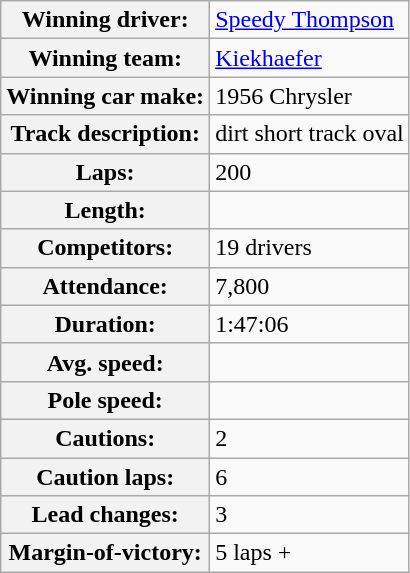<table class="wikitable" style=text-align:left>
<tr>
<th>Winning driver:</th>
<td><a href='#'>Speedy Thompson</a></td>
</tr>
<tr>
<th>Winning team:</th>
<td><a href='#'>Kiekhaefer</a></td>
</tr>
<tr>
<th>Winning car make:</th>
<td>1956 Chrysler</td>
</tr>
<tr>
<th>Track description:</th>
<td> dirt short track oval</td>
</tr>
<tr>
<th>Laps:</th>
<td>200</td>
</tr>
<tr>
<th>Length:</th>
<td></td>
</tr>
<tr>
<th>Competitors:</th>
<td>19 drivers</td>
</tr>
<tr>
<th>Attendance:</th>
<td>7,800</td>
</tr>
<tr>
<th>Duration:</th>
<td>1:47:06</td>
</tr>
<tr>
<th>Avg. speed:</th>
<td></td>
</tr>
<tr>
<th>Pole speed:</th>
<td></td>
</tr>
<tr>
<th>Cautions:</th>
<td>2</td>
</tr>
<tr>
<th>Caution laps:</th>
<td>6</td>
</tr>
<tr>
<th>Lead changes:</th>
<td>3</td>
</tr>
<tr>
<th>Margin-of-victory:</th>
<td>5 laps +</td>
</tr>
</table>
